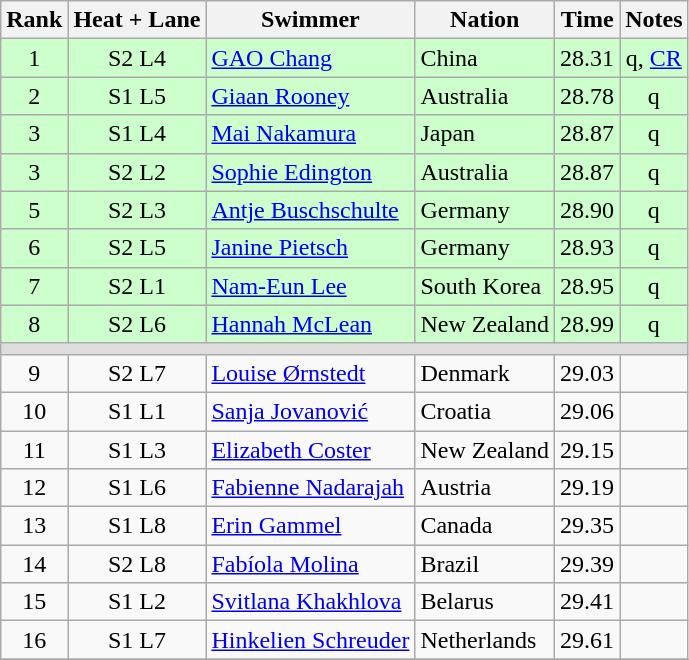<table class="wikitable sortable" style="text-align:center">
<tr>
<th>Rank</th>
<th>Heat + Lane</th>
<th>Swimmer</th>
<th>Nation</th>
<th>Time</th>
<th>Notes</th>
</tr>
<tr bgcolor=ccffcc>
<td>1</td>
<td>S2 L4</td>
<td align=left><a href='#'>GAO Chang</a></td>
<td align=left> China</td>
<td>28.31</td>
<td>q, <a href='#'>CR</a></td>
</tr>
<tr bgcolor=ccffcc>
<td>2</td>
<td>S1 L5</td>
<td align=left><a href='#'>Giaan Rooney</a></td>
<td align=left> Australia</td>
<td>28.78</td>
<td>q</td>
</tr>
<tr bgcolor=ccffcc>
<td>3</td>
<td>S1 L4</td>
<td align=left><a href='#'>Mai Nakamura</a></td>
<td align=left> Japan</td>
<td>28.87</td>
<td>q</td>
</tr>
<tr bgcolor=ccffcc>
<td>3</td>
<td>S2 L2</td>
<td align=left><a href='#'>Sophie Edington</a></td>
<td align=left> Australia</td>
<td>28.87</td>
<td>q</td>
</tr>
<tr bgcolor=ccffcc>
<td>5</td>
<td>S2 L3</td>
<td align=left><a href='#'>Antje Buschschulte</a></td>
<td align=left> Germany</td>
<td>28.90</td>
<td>q</td>
</tr>
<tr bgcolor=ccffcc>
<td>6</td>
<td>S2 L5</td>
<td align=left><a href='#'>Janine Pietsch</a></td>
<td align=left> Germany</td>
<td>28.93</td>
<td>q</td>
</tr>
<tr bgcolor=ccffcc>
<td>7</td>
<td>S2 L1</td>
<td align=left><a href='#'>Nam-Eun Lee</a></td>
<td align=left> South Korea</td>
<td>28.95</td>
<td>q</td>
</tr>
<tr bgcolor=ccffcc>
<td>8</td>
<td>S2 L6</td>
<td align=left><a href='#'>Hannah McLean</a></td>
<td align=left> New Zealand</td>
<td>28.99</td>
<td>q</td>
</tr>
<tr bgcolor=#DDDDDD>
<td colspan=6></td>
</tr>
<tr>
<td>9</td>
<td>S2 L7</td>
<td align=left><a href='#'>Louise Ørnstedt</a></td>
<td align=left> Denmark</td>
<td>29.03</td>
<td></td>
</tr>
<tr>
<td>10</td>
<td>S1 L1</td>
<td align=left><a href='#'>Sanja Jovanović</a></td>
<td align=left> Croatia</td>
<td>29.06</td>
<td></td>
</tr>
<tr>
<td>11</td>
<td>S1 L3</td>
<td align=left><a href='#'>Elizabeth Coster</a></td>
<td align=left> New Zealand</td>
<td>29.15</td>
<td></td>
</tr>
<tr>
<td>12</td>
<td>S1 L6</td>
<td align=left><a href='#'>Fabienne Nadarajah</a></td>
<td align=left> Austria</td>
<td>29.19</td>
<td></td>
</tr>
<tr>
<td>13</td>
<td>S1 L8</td>
<td align=left><a href='#'>Erin Gammel</a></td>
<td align=left> Canada</td>
<td>29.35</td>
<td></td>
</tr>
<tr>
<td>14</td>
<td>S2 L8</td>
<td align=left><a href='#'>Fabíola Molina</a></td>
<td align=left> Brazil</td>
<td>29.39</td>
<td></td>
</tr>
<tr>
<td>15</td>
<td>S1 L2</td>
<td align=left><a href='#'>Svitlana Khakhlova</a></td>
<td align=left> Belarus</td>
<td>29.41</td>
<td></td>
</tr>
<tr>
<td>16</td>
<td>S1 L7</td>
<td align=left><a href='#'>Hinkelien Schreuder</a></td>
<td align=left> Netherlands</td>
<td>29.61</td>
<td></td>
</tr>
<tr>
</tr>
</table>
